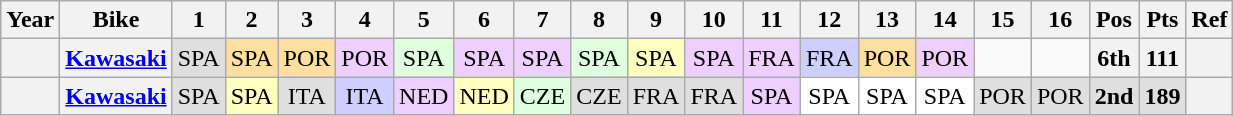<table class="wikitable" style="text-align:center;">
<tr>
<th scope="col">Year</th>
<th scope="col">Bike</th>
<th scope="col">1</th>
<th scope="col">2</th>
<th scope="col">3</th>
<th scope="col">4</th>
<th scope="col">5</th>
<th scope="col">6</th>
<th scope="col">7</th>
<th scope="col">8</th>
<th scope="col">9</th>
<th scope="col">10</th>
<th scope="col">11</th>
<th scope="col">12</th>
<th scope="col">13</th>
<th scope="col">14</th>
<th scope="col">15</th>
<th scope="col">16</th>
<th scope="col">Pos</th>
<th scope="col">Pts</th>
<th scope="col">Ref</th>
</tr>
<tr>
<th scope="row"></th>
<th><a href='#'>Kawasaki</a></th>
<td style="background:#dfdfdf;">SPA<br></td>
<td style="background:#ffdf9f;">SPA<br></td>
<td style="background:#ffdf9f;">POR<br></td>
<td style="background:#efcfff;">POR<br></td>
<td style="background:#dfffdf;">SPA<br></td>
<td style="background:#efcfff;">SPA<br></td>
<td style="background:#efcfff;">SPA<br></td>
<td style="background:#dfffdf;">SPA<br></td>
<td style="background:#ffffbf;">SPA<br></td>
<td style="background:#efcfff;">SPA<br></td>
<td style="background:#efcfff;">FRA<br></td>
<td style="background:#cfcfff;">FRA<br></td>
<td style="background:#ffdf9f;">POR<br></td>
<td style="background:#efcfff;">POR<br></td>
<td></td>
<td></td>
<th>6th</th>
<th>111</th>
<th></th>
</tr>
<tr>
<th scope="row"></th>
<th><a href='#'>Kawasaki</a></th>
<td style="background:#dfdfdf;">SPA<br></td>
<td style="background:#ffffbf;">SPA<br></td>
<td style="background:#dfdfdf;">ITA<br></td>
<td style="background:#cfcfff;">ITA<br></td>
<td style="background:#efcfff;">NED<br></td>
<td style="background:#ffffbf;">NED<br></td>
<td style="background:#dfffdf;">CZE<br></td>
<td style="background:#dfdfdf;">CZE<br></td>
<td style="background:#dfdfdf;">FRA<br></td>
<td style="background:#dfdfdf;">FRA<br></td>
<td style="background:#efcfff;">SPA<br></td>
<td style="background:#ffffff;">SPA<br></td>
<td style="background:#ffffff;">SPA<br></td>
<td style="background:#ffffff;">SPA<br></td>
<td style="background:#dfdfdf;">POR<br></td>
<td style="background:#dfdfdf;">POR<br></td>
<th style="background:#dfdfdf;">2nd</th>
<th style="background:#dfdfdf;">189</th>
<th></th>
</tr>
</table>
